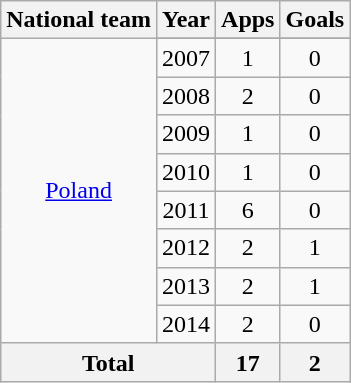<table class="wikitable" style="text-align:center">
<tr>
<th>National team</th>
<th>Year</th>
<th>Apps</th>
<th>Goals</th>
</tr>
<tr>
<td rowspan=9><a href='#'>Poland</a></td>
</tr>
<tr>
<td>2007</td>
<td>1</td>
<td>0</td>
</tr>
<tr>
<td>2008</td>
<td>2</td>
<td>0</td>
</tr>
<tr>
<td>2009</td>
<td>1</td>
<td>0</td>
</tr>
<tr>
<td>2010</td>
<td>1</td>
<td>0</td>
</tr>
<tr>
<td>2011</td>
<td>6</td>
<td>0</td>
</tr>
<tr>
<td>2012</td>
<td>2</td>
<td>1</td>
</tr>
<tr>
<td>2013</td>
<td>2</td>
<td>1</td>
</tr>
<tr>
<td>2014</td>
<td>2</td>
<td>0</td>
</tr>
<tr>
<th colspan="2">Total</th>
<th>17</th>
<th>2</th>
</tr>
</table>
